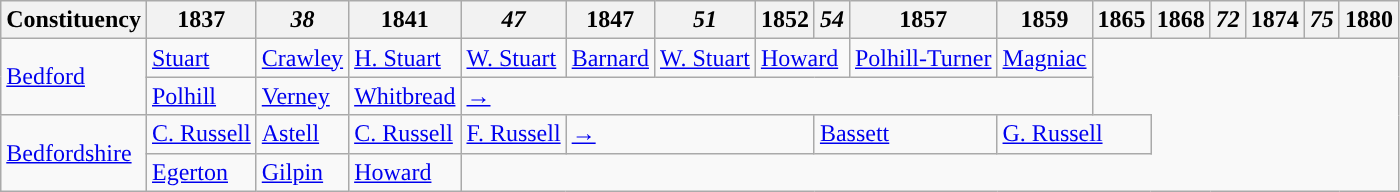<table class="wikitable">
<tr>
<th>Constituency</th>
<th>1837</th>
<th><em>38</em></th>
<th>1841</th>
<th><em>47</em></th>
<th>1847</th>
<th><em>51</em></th>
<th>1852</th>
<th><em>54</em></th>
<th>1857</th>
<th>1859</th>
<th>1865</th>
<th>1868</th>
<th><em>72</em></th>
<th>1874</th>
<th><em>75</em></th>
<th>1880</th>
</tr>
<tr>
<td rowspan="2"><a href='#'>Bedford</a></td>
<td><a href='#'>Stuart</a></td>
<td><a href='#'>Crawley</a></td>
<td><a href='#'>H. Stuart</a></td>
<td><a href='#'>W. Stuart</a></td>
<td><a href='#'>Barnard</a></td>
<td><a href='#'>W. Stuart</a></td>
<td colspan="2"><a href='#'>Howard</a></td>
<td><a href='#'>Polhill-Turner</a></td>
<td><a href='#'>Magniac</a></td>
</tr>
<tr>
<td><a href='#'>Polhill</a></td>
<td><a href='#'>Verney</a></td>
<td><a href='#'>Whitbread</a></td>
<td colspan="7"><a href='#'>→</a></td>
</tr>
<tr>
<td rowspan="2"><a href='#'>Bedfordshire</a></td>
<td><a href='#'>C. Russell</a></td>
<td><a href='#'>Astell</a></td>
<td><a href='#'>C. Russell</a></td>
<td><a href='#'>F. Russell</a></td>
<td colspan="3"><a href='#'>→</a></td>
<td colspan="2"><a href='#'>Bassett</a></td>
<td colspan="2"><a href='#'>G. Russell</a></td>
</tr>
<tr>
<td><a href='#'>Egerton</a></td>
<td><a href='#'>Gilpin</a></td>
<td><a href='#'>Howard</a></td>
</tr>
</table>
